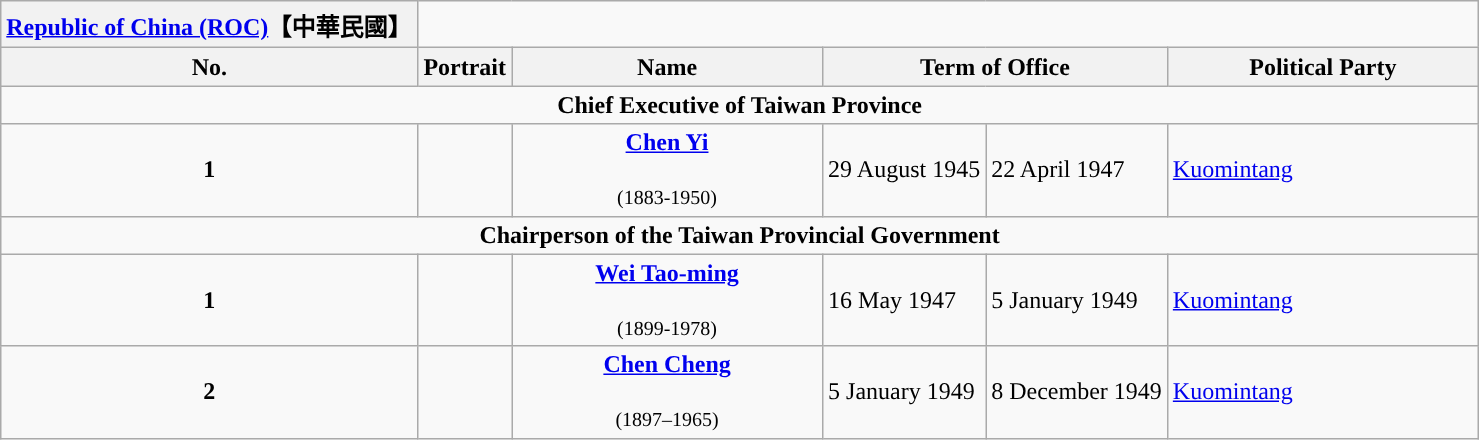<table class=wikitable>
<tr>
<th align=center style="background:"> <a href='#'><span>Republic of China (ROC)</span></a>【中華民國】</th>
</tr>
<tr>
<th align=center style="background:">No.</th>
<th>Portrait</th>
<th width=200px>Name<br><small></small></th>
<th colspan="2">Term of Office</th>
<th width=200>Political Party</th>
</tr>
<tr>
<td align=center colspan=6><strong>Chief Executive of Taiwan Province</strong></td>
</tr>
<tr>
<td align=center style="background:"><strong>1</strong></td>
<td align=center></td>
<td align=center><strong><a href='#'>Chen Yi</a></strong><br><br><small>(1883-1950)</small></td>
<td>29 August 1945</td>
<td>22 April 1947</td>
<td><a href='#'>Kuomintang</a></td>
</tr>
<tr>
<td align=center colspan=6><strong>Chairperson of the Taiwan Provincial Government</strong></td>
</tr>
<tr>
<td align=center style="background:"><strong>1</strong></td>
<td align=center></td>
<td align=center><strong><a href='#'>Wei Tao-ming</a></strong><br><br><small>(1899-1978)</small></td>
<td>16 May 1947</td>
<td>5 January 1949</td>
<td><a href='#'>Kuomintang</a></td>
</tr>
<tr>
<td align=center style="background:"><strong>2</strong></td>
<td align=center></td>
<td align=center><strong><a href='#'>Chen Cheng</a></strong><br><br><small>(1897–1965)</small></td>
<td>5 January 1949</td>
<td>8 December 1949</td>
<td><a href='#'>Kuomintang</a></td>
</tr>
</table>
